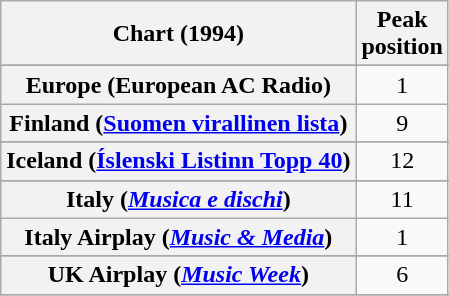<table class="wikitable sortable plainrowheaders" style="text-align:center">
<tr>
<th>Chart (1994)</th>
<th>Peak<br>position</th>
</tr>
<tr>
</tr>
<tr>
</tr>
<tr>
<th scope="row">Europe (European AC Radio)</th>
<td>1</td>
</tr>
<tr>
<th scope="row">Finland (<a href='#'>Suomen virallinen lista</a>)</th>
<td>9</td>
</tr>
<tr>
</tr>
<tr>
<th scope="row">Iceland (<a href='#'>Íslenski Listinn Topp 40</a>)</th>
<td>12</td>
</tr>
<tr>
</tr>
<tr>
<th scope="row">Italy (<em><a href='#'>Musica e dischi</a></em>)</th>
<td>11</td>
</tr>
<tr>
<th scope="row">Italy Airplay (<em><a href='#'>Music & Media</a></em>)</th>
<td>1</td>
</tr>
<tr>
</tr>
<tr>
</tr>
<tr>
</tr>
<tr>
</tr>
<tr>
</tr>
<tr>
<th scope="row">UK Airplay (<em><a href='#'>Music Week</a></em>)</th>
<td>6</td>
</tr>
<tr>
</tr>
<tr>
</tr>
</table>
